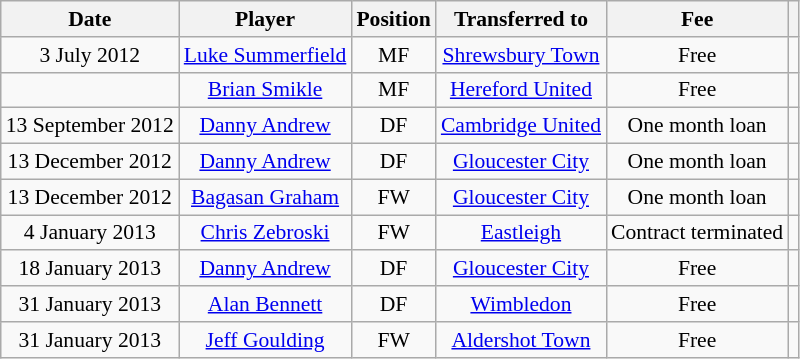<table class="wikitable" style="text-align: center; font-size:90%">
<tr>
<th>Date</th>
<th>Player</th>
<th>Position</th>
<th>Transferred to</th>
<th>Fee</th>
<th></th>
</tr>
<tr>
<td>3 July 2012</td>
<td><a href='#'>Luke Summerfield</a></td>
<td>MF</td>
<td><a href='#'>Shrewsbury Town</a></td>
<td>Free</td>
<td></td>
</tr>
<tr>
<td></td>
<td><a href='#'>Brian Smikle</a></td>
<td>MF</td>
<td><a href='#'>Hereford United</a></td>
<td>Free</td>
<td></td>
</tr>
<tr>
<td>13 September 2012</td>
<td><a href='#'>Danny Andrew</a></td>
<td>DF</td>
<td><a href='#'>Cambridge United</a></td>
<td>One month loan</td>
<td></td>
</tr>
<tr>
<td>13 December 2012</td>
<td><a href='#'>Danny Andrew</a></td>
<td>DF</td>
<td><a href='#'>Gloucester City</a></td>
<td>One month loan</td>
<td></td>
</tr>
<tr>
<td>13 December 2012</td>
<td><a href='#'>Bagasan Graham</a></td>
<td>FW</td>
<td><a href='#'>Gloucester City</a></td>
<td>One month loan</td>
<td></td>
</tr>
<tr>
<td>4 January 2013</td>
<td><a href='#'>Chris Zebroski</a></td>
<td>FW</td>
<td><a href='#'>Eastleigh</a></td>
<td>Contract terminated</td>
<td></td>
</tr>
<tr>
<td>18 January 2013</td>
<td><a href='#'>Danny Andrew</a></td>
<td>DF</td>
<td><a href='#'>Gloucester City</a></td>
<td>Free</td>
<td></td>
</tr>
<tr>
<td>31 January 2013</td>
<td><a href='#'>Alan Bennett</a></td>
<td>DF</td>
<td><a href='#'>Wimbledon</a></td>
<td>Free</td>
<td></td>
</tr>
<tr>
<td>31 January 2013</td>
<td><a href='#'>Jeff Goulding</a></td>
<td>FW</td>
<td><a href='#'>Aldershot Town</a></td>
<td>Free</td>
<td></td>
</tr>
</table>
